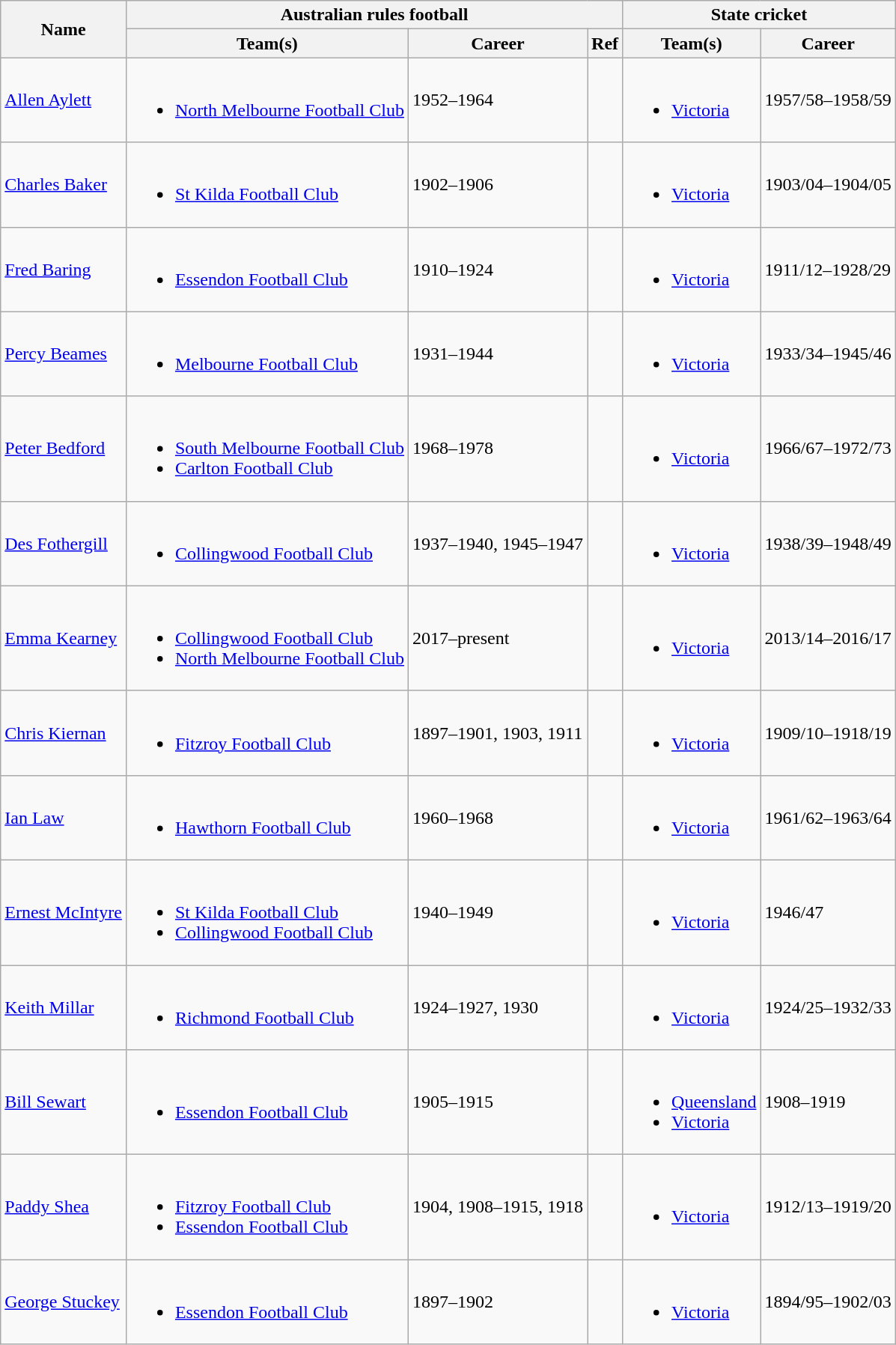<table class=wikitable>
<tr>
<th rowspan=2>Name</th>
<th colspan=3>Australian rules football</th>
<th colspan=2>State cricket</th>
</tr>
<tr>
<th>Team(s)</th>
<th>Career</th>
<th>Ref</th>
<th>Team(s)</th>
<th>Career</th>
</tr>
<tr>
<td><a href='#'>Allen Aylett</a></td>
<td><br><ul><li><a href='#'>North Melbourne Football Club</a></li></ul></td>
<td>1952–1964</td>
<td></td>
<td><br><ul><li><a href='#'>Victoria</a></li></ul></td>
<td>1957/58–1958/59</td>
</tr>
<tr>
<td><a href='#'>Charles Baker</a></td>
<td><br><ul><li><a href='#'>St Kilda Football Club</a></li></ul></td>
<td>1902–1906</td>
<td></td>
<td><br><ul><li><a href='#'>Victoria</a></li></ul></td>
<td>1903/04–1904/05</td>
</tr>
<tr>
<td><a href='#'>Fred Baring</a></td>
<td><br><ul><li><a href='#'>Essendon Football Club</a></li></ul></td>
<td>1910–1924</td>
<td></td>
<td><br><ul><li><a href='#'>Victoria</a></li></ul></td>
<td>1911/12–1928/29</td>
</tr>
<tr>
<td><a href='#'>Percy Beames</a></td>
<td><br><ul><li><a href='#'>Melbourne Football Club</a></li></ul></td>
<td>1931–1944</td>
<td></td>
<td><br><ul><li><a href='#'>Victoria</a></li></ul></td>
<td>1933/34–1945/46</td>
</tr>
<tr>
<td><a href='#'>Peter Bedford</a></td>
<td><br><ul><li><a href='#'>South Melbourne Football Club</a></li><li><a href='#'>Carlton Football Club</a></li></ul></td>
<td>1968–1978</td>
<td></td>
<td><br><ul><li><a href='#'>Victoria</a></li></ul></td>
<td>1966/67–1972/73</td>
</tr>
<tr>
<td><a href='#'>Des Fothergill</a></td>
<td><br><ul><li><a href='#'>Collingwood Football Club</a></li></ul></td>
<td>1937–1940, 1945–1947</td>
<td></td>
<td><br><ul><li><a href='#'>Victoria</a></li></ul></td>
<td>1938/39–1948/49</td>
</tr>
<tr>
<td><a href='#'>Emma Kearney</a></td>
<td><br><ul><li><a href='#'>Collingwood Football Club</a></li><li><a href='#'>North Melbourne Football Club</a></li></ul></td>
<td>2017–present</td>
<td></td>
<td><br><ul><li><a href='#'>Victoria</a></li></ul></td>
<td>2013/14–2016/17</td>
</tr>
<tr>
<td><a href='#'>Chris Kiernan</a></td>
<td><br><ul><li><a href='#'>Fitzroy Football Club</a></li></ul></td>
<td>1897–1901, 1903, 1911</td>
<td></td>
<td><br><ul><li><a href='#'>Victoria</a></li></ul></td>
<td>1909/10–1918/19</td>
</tr>
<tr>
<td><a href='#'>Ian Law</a></td>
<td><br><ul><li><a href='#'>Hawthorn Football Club</a></li></ul></td>
<td>1960–1968</td>
<td></td>
<td><br><ul><li><a href='#'>Victoria</a></li></ul></td>
<td>1961/62–1963/64</td>
</tr>
<tr>
<td><a href='#'>Ernest McIntyre</a></td>
<td><br><ul><li><a href='#'>St Kilda Football Club</a></li><li><a href='#'>Collingwood Football Club</a></li></ul></td>
<td>1940–1949</td>
<td></td>
<td><br><ul><li><a href='#'>Victoria</a></li></ul></td>
<td>1946/47</td>
</tr>
<tr>
<td><a href='#'>Keith Millar</a></td>
<td><br><ul><li><a href='#'>Richmond Football Club</a></li></ul></td>
<td>1924–1927, 1930</td>
<td></td>
<td><br><ul><li><a href='#'>Victoria</a></li></ul></td>
<td>1924/25–1932/33</td>
</tr>
<tr>
<td><a href='#'>Bill Sewart</a></td>
<td><br><ul><li><a href='#'>Essendon Football Club</a></li></ul></td>
<td>1905–1915</td>
<td></td>
<td><br><ul><li><a href='#'>Queensland</a></li><li><a href='#'>Victoria</a></li></ul></td>
<td>1908–1919</td>
</tr>
<tr>
<td><a href='#'>Paddy Shea</a></td>
<td><br><ul><li><a href='#'>Fitzroy Football Club</a></li><li><a href='#'>Essendon Football Club</a></li></ul></td>
<td>1904, 1908–1915, 1918</td>
<td></td>
<td><br><ul><li><a href='#'>Victoria</a></li></ul></td>
<td>1912/13–1919/20</td>
</tr>
<tr>
<td><a href='#'>George Stuckey</a></td>
<td><br><ul><li><a href='#'>Essendon Football Club</a></li></ul></td>
<td>1897–1902</td>
<td></td>
<td><br><ul><li><a href='#'>Victoria</a></li></ul></td>
<td>1894/95–1902/03</td>
</tr>
</table>
